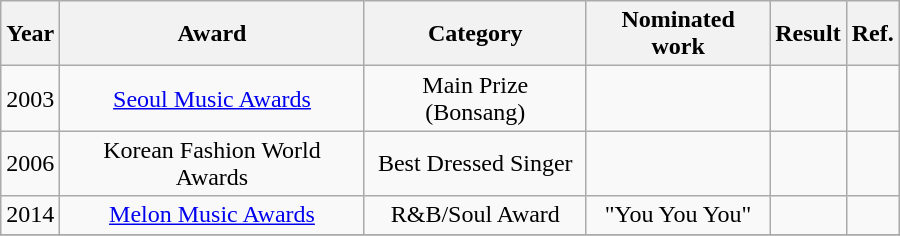<table class="wikitable" style="text-align: center; width: 600px;">
<tr>
<th>Year</th>
<th>Award</th>
<th>Category</th>
<th>Nominated work</th>
<th>Result</th>
<th>Ref.</th>
</tr>
<tr>
<td>2003</td>
<td><a href='#'>Seoul Music Awards</a></td>
<td>Main Prize (Bonsang)</td>
<td></td>
<td></td>
<td></td>
</tr>
<tr>
<td>2006</td>
<td>Korean Fashion World Awards</td>
<td>Best Dressed Singer</td>
<td></td>
<td></td>
<td></td>
</tr>
<tr>
<td>2014</td>
<td><a href='#'>Melon Music Awards</a></td>
<td>R&B/Soul Award</td>
<td>"You You You"</td>
<td></td>
<td></td>
</tr>
<tr>
</tr>
</table>
